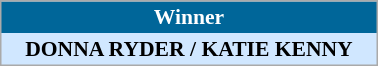<table align=center cellpadding="2" cellspacing="0" style="background: #f9f9f9; border: 1px #aaa solid; border-collapse: collapse; font-size: 90%;" width=20%>
<tr align=center bgcolor=#006699 style="color:white;">
<th width=100%><strong>Winner</strong></th>
</tr>
<tr align=center bgcolor=#D0E7FF>
<td align=center><strong>DONNA RYDER / KATIE KENNY</strong> </td>
</tr>
</table>
